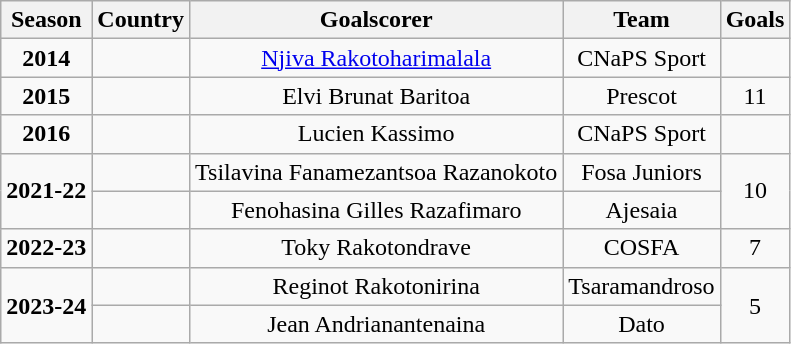<table class="wikitable" style="text-align:center;">
<tr>
<th>Season</th>
<th>Country</th>
<th>Goalscorer</th>
<th>Team</th>
<th>Goals</th>
</tr>
<tr>
<td><strong>2014</strong></td>
<td></td>
<td><a href='#'>Njiva Rakotoharimalala</a></td>
<td>CNaPS Sport</td>
<td></td>
</tr>
<tr>
<td><strong>2015</strong></td>
<td></td>
<td>Elvi Brunat Baritoa</td>
<td>Prescot</td>
<td>11</td>
</tr>
<tr>
<td><strong>2016</strong></td>
<td></td>
<td>Lucien Kassimo</td>
<td>CNaPS Sport</td>
<td></td>
</tr>
<tr>
<td rowspan=2><strong>2021-22</strong></td>
<td></td>
<td>Tsilavina Fanamezantsoa Razanokoto</td>
<td>Fosa Juniors</td>
<td rowspan=2>10</td>
</tr>
<tr>
<td></td>
<td>Fenohasina Gilles Razafimaro</td>
<td>Ajesaia</td>
</tr>
<tr>
<td><strong>2022-23</strong></td>
<td></td>
<td>Toky Rakotondrave</td>
<td>COSFA</td>
<td>7</td>
</tr>
<tr>
<td rowspan=2><strong>2023-24</strong></td>
<td></td>
<td>Reginot Rakotonirina</td>
<td>Tsaramandroso</td>
<td rowspan=2>5</td>
</tr>
<tr>
<td></td>
<td>Jean Andrianantenaina</td>
<td>Dato</td>
</tr>
</table>
